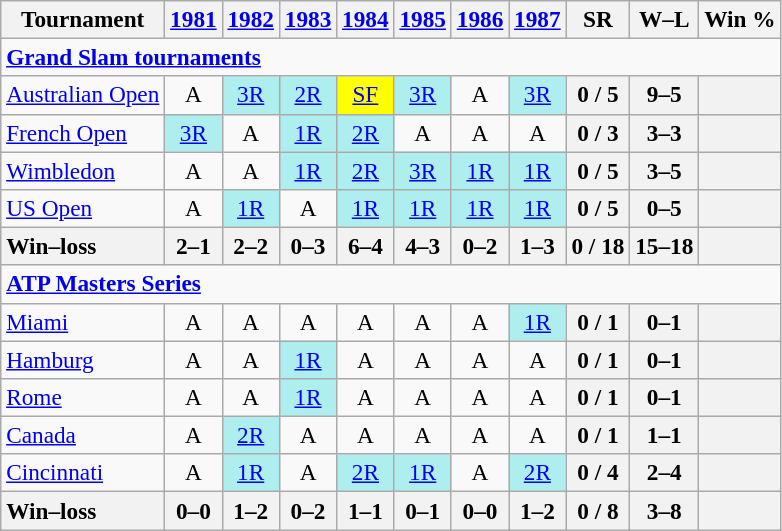<table class=wikitable style=text-align:center;font-size:97%>
<tr>
<th>Tournament</th>
<th><a href='#'>1981</a></th>
<th><a href='#'>1982</a></th>
<th><a href='#'>1983</a></th>
<th><a href='#'>1984</a></th>
<th><a href='#'>1985</a></th>
<th><a href='#'>1986</a></th>
<th><a href='#'>1987</a></th>
<th>SR</th>
<th>W–L</th>
<th>Win %</th>
</tr>
<tr>
<td colspan=23 align=left><strong><a href='#'>Grand Slam tournaments</a></strong></td>
</tr>
<tr>
<td align=left><a href='#'>Australian Open</a></td>
<td>A</td>
<td bgcolor=afeeee><a href='#'>3R</a></td>
<td bgcolor=afeeee><a href='#'>2R</a></td>
<td bgcolor=yellow><a href='#'>SF</a></td>
<td bgcolor=afeeee><a href='#'>3R</a></td>
<td>A</td>
<td bgcolor=afeeee><a href='#'>3R</a></td>
<th>0 / 5</th>
<th>9–5</th>
<th></th>
</tr>
<tr>
<td align=left><a href='#'>French Open</a></td>
<td bgcolor=afeeee><a href='#'>3R</a></td>
<td>A</td>
<td bgcolor=afeeee><a href='#'>1R</a></td>
<td bgcolor=afeeee><a href='#'>2R</a></td>
<td>A</td>
<td>A</td>
<td>A</td>
<th>0 / 3</th>
<th>3–3</th>
<th></th>
</tr>
<tr>
<td align=left><a href='#'>Wimbledon</a></td>
<td>A</td>
<td>A</td>
<td bgcolor=afeeee><a href='#'>1R</a></td>
<td bgcolor=afeeee><a href='#'>2R</a></td>
<td bgcolor=afeeee><a href='#'>3R</a></td>
<td bgcolor=afeeee><a href='#'>1R</a></td>
<td bgcolor=afeeee><a href='#'>1R</a></td>
<th>0 / 5</th>
<th>3–5</th>
<th></th>
</tr>
<tr>
<td align=left><a href='#'>US Open</a></td>
<td>A</td>
<td bgcolor=afeeee><a href='#'>1R</a></td>
<td>A</td>
<td bgcolor=afeeee><a href='#'>1R</a></td>
<td bgcolor=afeeee><a href='#'>1R</a></td>
<td bgcolor=afeeee><a href='#'>1R</a></td>
<td bgcolor=afeeee><a href='#'>1R</a></td>
<th>0 / 5</th>
<th>0–5</th>
<th></th>
</tr>
<tr>
<th style=text-align:left>Win–loss</th>
<th>2–1</th>
<th>2–2</th>
<th>0–3</th>
<th>6–4</th>
<th>4–3</th>
<th>0–2</th>
<th>1–3</th>
<th>0 / 18</th>
<th>15–18</th>
<th></th>
</tr>
<tr>
<td colspan=23 align=left><strong><a href='#'>ATP Masters Series</a></strong></td>
</tr>
<tr>
<td align=left><a href='#'>Miami</a></td>
<td>A</td>
<td>A</td>
<td>A</td>
<td>A</td>
<td>A</td>
<td>A</td>
<td bgcolor=afeeee><a href='#'>1R</a></td>
<th>0 / 1</th>
<th>0–1</th>
<th></th>
</tr>
<tr>
<td align=left><a href='#'>Hamburg</a></td>
<td>A</td>
<td>A</td>
<td bgcolor=afeeee><a href='#'>1R</a></td>
<td>A</td>
<td>A</td>
<td>A</td>
<td>A</td>
<th>0 / 1</th>
<th>0–1</th>
<th></th>
</tr>
<tr>
<td align=left><a href='#'>Rome</a></td>
<td>A</td>
<td>A</td>
<td bgcolor=afeeee><a href='#'>1R</a></td>
<td>A</td>
<td>A</td>
<td>A</td>
<td>A</td>
<th>0 / 1</th>
<th>0–1</th>
<th></th>
</tr>
<tr>
<td align=left><a href='#'>Canada</a></td>
<td>A</td>
<td bgcolor=afeeee><a href='#'>2R</a></td>
<td>A</td>
<td>A</td>
<td>A</td>
<td>A</td>
<td>A</td>
<th>0 / 1</th>
<th>1–1</th>
<th></th>
</tr>
<tr>
<td align=left><a href='#'>Cincinnati</a></td>
<td>A</td>
<td bgcolor=afeeee><a href='#'>1R</a></td>
<td>A</td>
<td bgcolor=afeeee><a href='#'>2R</a></td>
<td bgcolor=afeeee><a href='#'>1R</a></td>
<td>A</td>
<td bgcolor=afeeee><a href='#'>2R</a></td>
<th>0 / 4</th>
<th>2–4</th>
<th></th>
</tr>
<tr>
<th style=text-align:left>Win–loss</th>
<th>0–0</th>
<th>1–2</th>
<th>0–2</th>
<th>1–1</th>
<th>0–1</th>
<th>0–0</th>
<th>1–2</th>
<th>0 / 8</th>
<th>3–8</th>
<th></th>
</tr>
</table>
